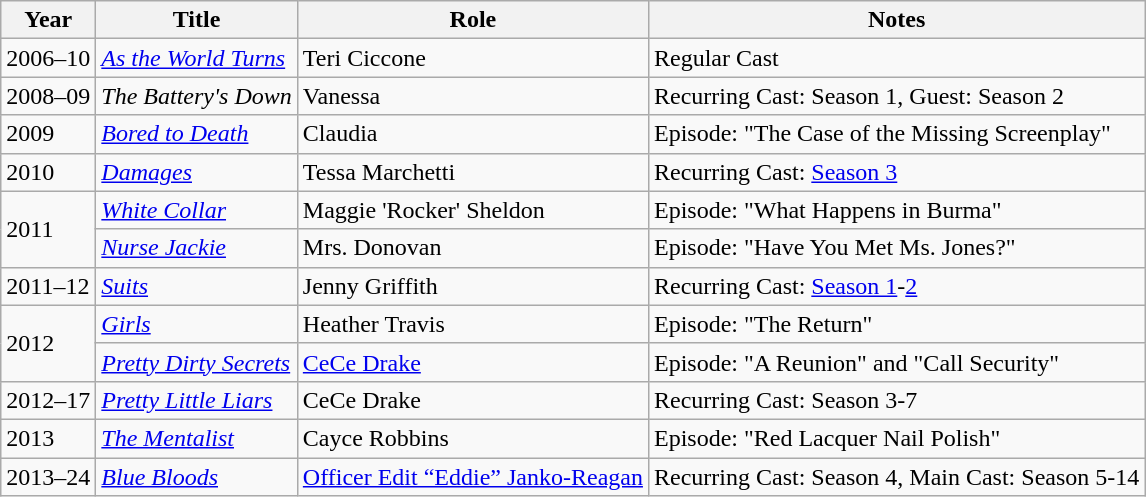<table class="wikitable sortable">
<tr>
<th>Year</th>
<th>Title</th>
<th>Role</th>
<th>Notes</th>
</tr>
<tr>
<td>2006–10</td>
<td><em><a href='#'>As the World Turns</a></em></td>
<td>Teri Ciccone</td>
<td>Regular Cast</td>
</tr>
<tr>
<td>2008–09</td>
<td><em>The Battery's Down</em></td>
<td>Vanessa</td>
<td>Recurring Cast: Season 1, Guest: Season 2</td>
</tr>
<tr>
<td>2009</td>
<td><em><a href='#'>Bored to Death</a></em></td>
<td>Claudia</td>
<td>Episode: "The Case of the Missing Screenplay"</td>
</tr>
<tr>
<td>2010</td>
<td><em><a href='#'>Damages</a></em></td>
<td>Tessa Marchetti</td>
<td>Recurring Cast: <a href='#'>Season 3</a></td>
</tr>
<tr>
<td rowspan=2>2011</td>
<td><em><a href='#'>White Collar</a></em></td>
<td>Maggie 'Rocker' Sheldon</td>
<td>Episode: "What Happens in Burma"</td>
</tr>
<tr>
<td><em><a href='#'>Nurse Jackie</a></em></td>
<td>Mrs. Donovan</td>
<td>Episode: "Have You Met Ms. Jones?"</td>
</tr>
<tr>
<td>2011–12</td>
<td><em><a href='#'>Suits</a></em></td>
<td>Jenny Griffith</td>
<td>Recurring Cast: <a href='#'>Season 1</a>-<a href='#'>2</a></td>
</tr>
<tr>
<td rowspan=2>2012</td>
<td><em><a href='#'>Girls</a></em></td>
<td>Heather Travis</td>
<td>Episode: "The Return"</td>
</tr>
<tr>
<td><em><a href='#'>Pretty Dirty Secrets</a></em></td>
<td><a href='#'>CeCe Drake</a></td>
<td>Episode: "A Reunion" and "Call Security"</td>
</tr>
<tr>
<td>2012–17</td>
<td><em><a href='#'>Pretty Little Liars</a></em></td>
<td>CeCe Drake</td>
<td>Recurring Cast: Season 3-7</td>
</tr>
<tr>
<td>2013</td>
<td><em><a href='#'>The Mentalist</a></em></td>
<td>Cayce Robbins</td>
<td>Episode: "Red Lacquer Nail Polish"</td>
</tr>
<tr>
<td>2013–24</td>
<td><em><a href='#'>Blue Bloods</a></em></td>
<td><a href='#'>Officer Edit “Eddie” Janko-Reagan</a></td>
<td>Recurring Cast: Season 4, Main Cast: Season 5-14</td>
</tr>
</table>
